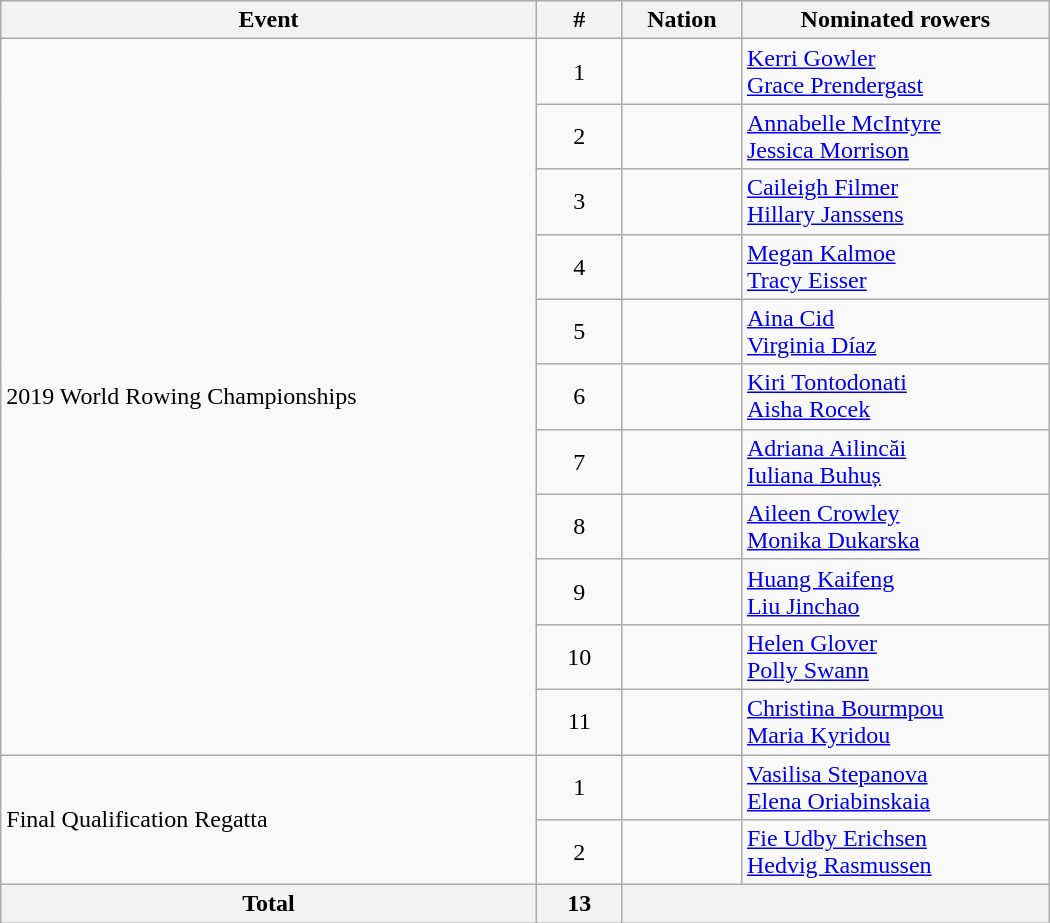<table class="wikitable"  style="width:700px; text-align:center;">
<tr>
<th>Event</th>
<th width=50>#</th>
<th>Nation</th>
<th>Nominated rowers</th>
</tr>
<tr>
<td rowspan=11 align=left>2019 World Rowing Championships</td>
<td>1</td>
<td align=left></td>
<td align=left><a href='#'>Kerri Gowler</a><br><a href='#'>Grace Prendergast</a></td>
</tr>
<tr>
<td>2</td>
<td align=left></td>
<td align=left><a href='#'>Annabelle McIntyre</a><br><a href='#'>Jessica Morrison</a></td>
</tr>
<tr>
<td>3</td>
<td align=left></td>
<td align=left><a href='#'>Caileigh Filmer</a><br><a href='#'>Hillary Janssens</a></td>
</tr>
<tr>
<td>4</td>
<td align=left></td>
<td align=left><a href='#'>Megan Kalmoe</a><br><a href='#'>Tracy Eisser</a></td>
</tr>
<tr>
<td>5</td>
<td align=left></td>
<td align=left><a href='#'>Aina Cid</a><br><a href='#'>Virginia Díaz</a></td>
</tr>
<tr>
<td>6</td>
<td align=left></td>
<td align=left><a href='#'>Kiri Tontodonati</a><br><a href='#'>Aisha Rocek</a></td>
</tr>
<tr>
<td>7</td>
<td align=left></td>
<td align=left><a href='#'>Adriana Ailincăi</a><br><a href='#'>Iuliana Buhuș</a></td>
</tr>
<tr>
<td>8</td>
<td align=left></td>
<td align=left><a href='#'>Aileen Crowley</a><br><a href='#'>Monika Dukarska</a></td>
</tr>
<tr>
<td>9</td>
<td align=left></td>
<td align=left><a href='#'>Huang Kaifeng</a><br><a href='#'>Liu Jinchao</a></td>
</tr>
<tr>
<td>10</td>
<td align=left></td>
<td align=left><a href='#'>Helen Glover</a><br><a href='#'>Polly Swann</a></td>
</tr>
<tr>
<td>11</td>
<td align=left></td>
<td align=left><a href='#'>Christina Bourmpou</a><br><a href='#'>Maria Kyridou</a></td>
</tr>
<tr>
<td rowspan=2 align=left>Final Qualification Regatta</td>
<td>1</td>
<td align=left></td>
<td align=left><a href='#'>Vasilisa Stepanova</a><br><a href='#'>Elena Oriabinskaia</a></td>
</tr>
<tr>
<td>2</td>
<td align=left></td>
<td align=left><a href='#'>Fie Udby Erichsen</a><br><a href='#'>Hedvig Rasmussen</a></td>
</tr>
<tr>
<th>Total</th>
<th>13</th>
<th colspan=2></th>
</tr>
</table>
